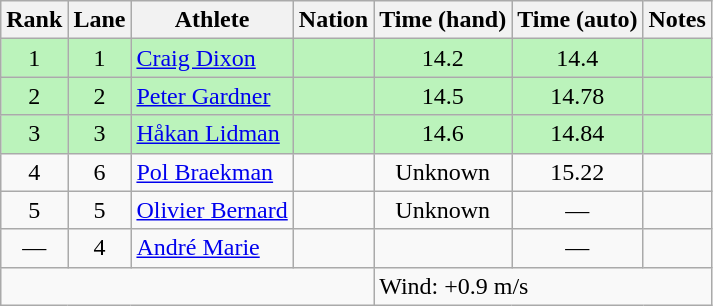<table class="wikitable sortable" style="text-align:center">
<tr>
<th>Rank</th>
<th>Lane</th>
<th>Athlete</th>
<th>Nation</th>
<th>Time (hand)</th>
<th>Time (auto)</th>
<th>Notes</th>
</tr>
<tr bgcolor="bbf3bb">
<td>1</td>
<td>1</td>
<td align=left><a href='#'>Craig Dixon</a></td>
<td align=left></td>
<td>14.2</td>
<td>14.4</td>
<td></td>
</tr>
<tr bgcolor="bbf3bb">
<td>2</td>
<td>2</td>
<td align=left><a href='#'>Peter Gardner</a></td>
<td align=left></td>
<td>14.5</td>
<td>14.78</td>
<td></td>
</tr>
<tr bgcolor="bbf3bb">
<td>3</td>
<td>3</td>
<td align=left><a href='#'>Håkan Lidman</a></td>
<td align=left></td>
<td>14.6</td>
<td>14.84</td>
<td></td>
</tr>
<tr>
<td>4</td>
<td>6</td>
<td align=left><a href='#'>Pol Braekman</a></td>
<td align=left></td>
<td>Unknown</td>
<td>15.22</td>
<td></td>
</tr>
<tr>
<td>5</td>
<td>5</td>
<td align=left><a href='#'>Olivier Bernard</a></td>
<td align=left></td>
<td>Unknown</td>
<td>—</td>
<td></td>
</tr>
<tr>
<td data-sort-value=6>—</td>
<td>4</td>
<td align=left><a href='#'>André Marie</a></td>
<td align=left></td>
<td></td>
<td>—</td>
<td></td>
</tr>
<tr class="sortbottom">
<td colspan=4></td>
<td colspan="3" style="text-align:left;">Wind: +0.9 m/s</td>
</tr>
</table>
